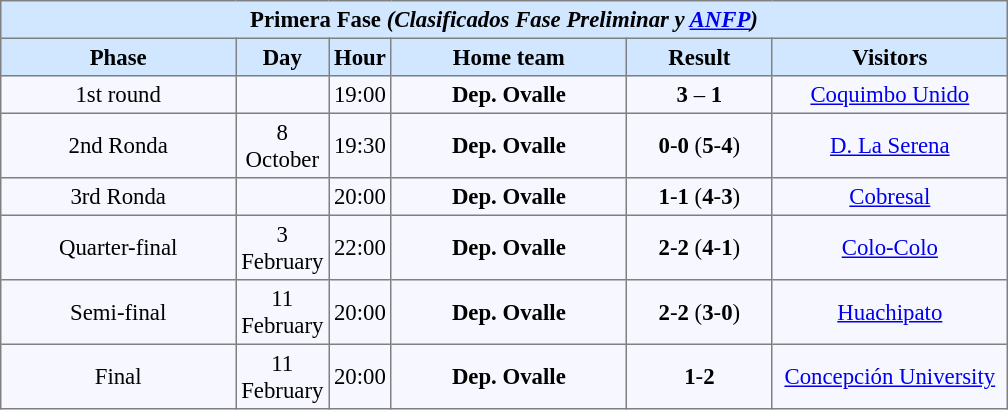<table align=center bgcolor="#f7f8ff" cellpadding="3" cellspacing="0" border="1" style="font-size: 95%; border: gray solid 1px; border-collapse: collapse;">
<tr align=center bgcolor=#D0E7FF style="color:black;">
<th colspan=6 align=center>Primera Fase <em>(Clasificados Fase Preliminar y <a href='#'>ANFP</a>)</em></th>
</tr>
<tr align=center bgcolor=#D0E7FF style="color:black;">
<th width="150">Phase</th>
<th width="10">Day</th>
<th width="20">Hour</th>
<th width="150">Home team</th>
<th width="90">Result</th>
<th width="150">Visitors</th>
</tr>
<tr align=center>
<td>1st round</td>
<td></td>
<td>19:00</td>
<td><strong>Dep. Ovalle </strong></td>
<td><strong>3</strong> – <strong>1</strong></td>
<td><a href='#'>Coquimbo Unido</a></td>
</tr>
<tr align=center>
<td>2nd Ronda</td>
<td>8 October</td>
<td>19:30</td>
<td><strong>Dep. Ovalle</strong></td>
<td><strong>0</strong>-<strong>0</strong> (<strong>5</strong>-<strong>4</strong>)</td>
<td><a href='#'>D. La Serena</a></td>
</tr>
<tr align=center>
<td>3rd Ronda</td>
<td></td>
<td>20:00</td>
<td><strong>Dep. Ovalle</strong></td>
<td><strong>1</strong>-<strong>1</strong> (<strong>4</strong>-<strong>3</strong>)</td>
<td><a href='#'>Cobresal</a></td>
</tr>
<tr align=center>
<td>Quarter-final</td>
<td>3 February</td>
<td>22:00</td>
<td><strong>Dep. Ovalle</strong></td>
<td><strong>2</strong>-<strong>2</strong> (<strong>4</strong>-<strong>1</strong>)</td>
<td><a href='#'>Colo-Colo</a></td>
</tr>
<tr align=center>
<td>Semi-final</td>
<td>11 February</td>
<td>20:00</td>
<td><strong>Dep. Ovalle</strong></td>
<td><strong>2</strong>-<strong>2</strong> (<strong>3</strong>-<strong>0</strong>)</td>
<td><a href='#'>Huachipato</a></td>
</tr>
<tr align=center>
<td>Final</td>
<td>11 February</td>
<td>20:00</td>
<td><strong>Dep. Ovalle</strong></td>
<td><strong>1</strong>-<strong>2</strong></td>
<td><a href='#'>Concepción University</a></td>
</tr>
</table>
